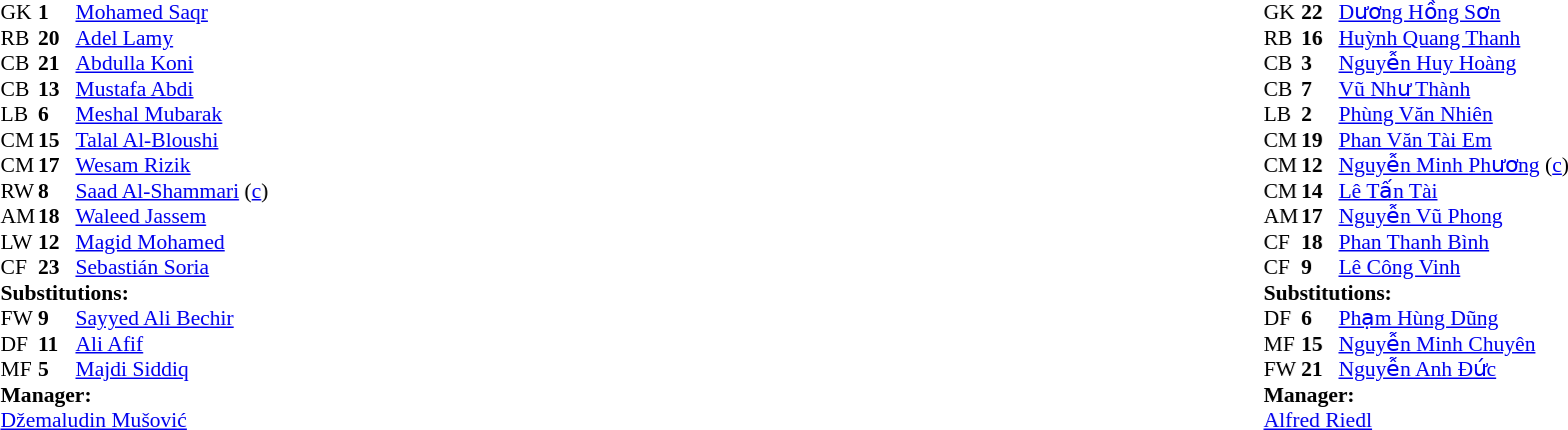<table width="100%">
<tr>
<td valign="top" width="50%"><br><table style="font-size: 90%" cellspacing="0" cellpadding="0">
<tr>
<th width="25"></th>
<th width="25"></th>
</tr>
<tr>
<td>GK</td>
<td><strong>1</strong></td>
<td><a href='#'>Mohamed Saqr</a></td>
</tr>
<tr>
<td>RB</td>
<td><strong>20</strong></td>
<td><a href='#'>Adel Lamy</a></td>
<td></td>
<td></td>
</tr>
<tr>
<td>CB</td>
<td><strong>21</strong></td>
<td><a href='#'>Abdulla Koni</a></td>
<td></td>
</tr>
<tr>
<td>CB</td>
<td><strong>13</strong></td>
<td><a href='#'>Mustafa Abdi</a></td>
</tr>
<tr>
<td>LB</td>
<td><strong>6</strong></td>
<td><a href='#'>Meshal Mubarak</a></td>
</tr>
<tr>
<td>CM</td>
<td><strong>15</strong></td>
<td><a href='#'>Talal Al-Bloushi</a></td>
<td></td>
</tr>
<tr>
<td>CM</td>
<td><strong>17</strong></td>
<td><a href='#'>Wesam Rizik</a></td>
</tr>
<tr>
<td>RW</td>
<td><strong>8</strong></td>
<td><a href='#'>Saad Al-Shammari</a> (<a href='#'>c</a>)</td>
</tr>
<tr>
<td>AM</td>
<td><strong>18</strong></td>
<td><a href='#'>Waleed Jassem</a></td>
<td></td>
<td></td>
</tr>
<tr>
<td>LW</td>
<td><strong>12</strong></td>
<td><a href='#'>Magid Mohamed</a></td>
<td></td>
<td></td>
</tr>
<tr>
<td>CF</td>
<td><strong>23</strong></td>
<td><a href='#'>Sebastián Soria</a></td>
</tr>
<tr>
<td colspan=3><strong>Substitutions:</strong></td>
</tr>
<tr>
<td>FW</td>
<td><strong>9</strong></td>
<td><a href='#'>Sayyed Ali Bechir</a></td>
<td></td>
<td></td>
</tr>
<tr>
<td>DF</td>
<td><strong>11</strong></td>
<td><a href='#'>Ali Afif</a></td>
<td></td>
<td></td>
</tr>
<tr>
<td>MF</td>
<td><strong>5</strong></td>
<td><a href='#'>Majdi Siddiq</a></td>
<td></td>
<td></td>
</tr>
<tr>
<td colspan=3><strong>Manager:</strong></td>
</tr>
<tr>
<td colspan=3> <a href='#'>Džemaludin Mušović</a></td>
</tr>
</table>
</td>
<td valign="top" width="50%"><br><table style="font-size: 90%" cellspacing="0" cellpadding="0" align="center">
<tr>
<th width=25></th>
<th width=25></th>
</tr>
<tr>
<td>GK</td>
<td><strong>22</strong></td>
<td><a href='#'>Dương Hồng Sơn</a></td>
<td></td>
</tr>
<tr>
<td>RB</td>
<td><strong>16</strong></td>
<td><a href='#'>Huỳnh Quang Thanh</a></td>
</tr>
<tr>
<td>CB</td>
<td><strong>3</strong></td>
<td><a href='#'>Nguyễn Huy Hoàng</a></td>
</tr>
<tr>
<td>CB</td>
<td><strong>7</strong></td>
<td><a href='#'>Vũ Như Thành</a></td>
<td></td>
<td></td>
</tr>
<tr>
<td>LB</td>
<td><strong>2</strong></td>
<td><a href='#'>Phùng Văn Nhiên</a></td>
</tr>
<tr>
<td>CM</td>
<td><strong>19</strong></td>
<td><a href='#'>Phan Văn Tài Em</a></td>
<td></td>
<td></td>
</tr>
<tr>
<td>CM</td>
<td><strong>12</strong></td>
<td><a href='#'>Nguyễn Minh Phương</a> (<a href='#'>c</a>)</td>
</tr>
<tr>
<td>CM</td>
<td><strong>14</strong></td>
<td><a href='#'>Lê Tấn Tài</a></td>
</tr>
<tr>
<td>AM</td>
<td><strong>17</strong></td>
<td><a href='#'>Nguyễn Vũ Phong</a></td>
</tr>
<tr>
<td>CF</td>
<td><strong>18</strong></td>
<td><a href='#'>Phan Thanh Bình</a></td>
<td></td>
<td></td>
</tr>
<tr>
<td>CF</td>
<td><strong>9</strong></td>
<td><a href='#'>Lê Công Vinh</a></td>
</tr>
<tr>
<td colspan=3><strong>Substitutions:</strong></td>
</tr>
<tr>
<td>DF</td>
<td><strong>6</strong></td>
<td><a href='#'>Phạm Hùng Dũng</a></td>
<td></td>
<td></td>
</tr>
<tr>
<td>MF</td>
<td><strong>15</strong></td>
<td><a href='#'>Nguyễn Minh Chuyên</a></td>
<td></td>
<td></td>
</tr>
<tr>
<td>FW</td>
<td><strong>21</strong></td>
<td><a href='#'>Nguyễn Anh Đức</a></td>
<td></td>
<td></td>
</tr>
<tr>
<td colspan=3><strong>Manager:</strong></td>
</tr>
<tr>
<td colspan=4> <a href='#'>Alfred Riedl</a></td>
</tr>
</table>
</td>
</tr>
</table>
